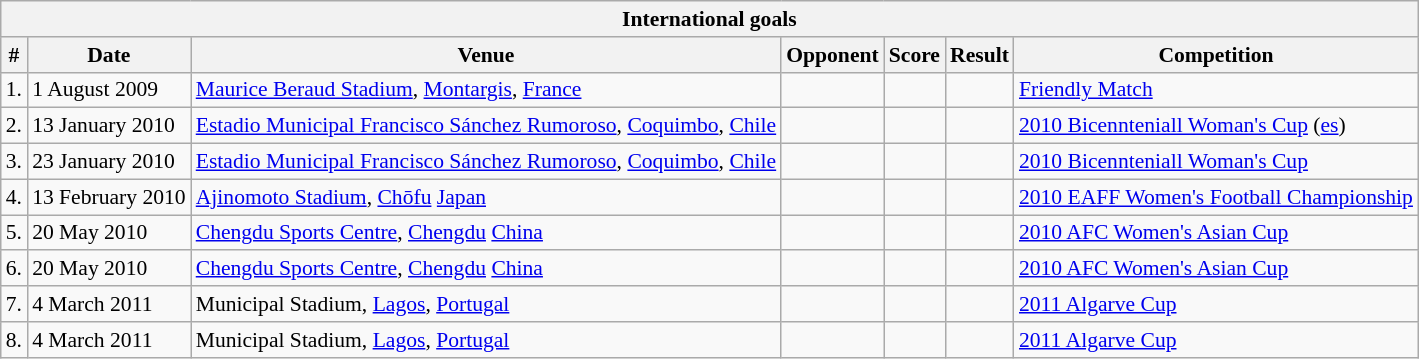<table class="wikitable" style="font-size:90%; text-align:left;">
<tr>
<th colspan="7"><strong>International goals</strong></th>
</tr>
<tr>
<th>#</th>
<th>Date</th>
<th>Venue</th>
<th>Opponent</th>
<th>Score</th>
<th>Result</th>
<th>Competition</th>
</tr>
<tr>
<td>1.</td>
<td>1 August 2009</td>
<td><a href='#'>Maurice Beraud Stadium</a>, <a href='#'>Montargis</a>, <a href='#'>France</a></td>
<td></td>
<td></td>
<td></td>
<td><a href='#'>Friendly Match</a></td>
</tr>
<tr>
<td>2.</td>
<td>13 January 2010</td>
<td><a href='#'>Estadio Municipal Francisco Sánchez Rumoroso</a>, <a href='#'>Coquimbo</a>, <a href='#'>Chile</a></td>
<td></td>
<td></td>
<td></td>
<td><a href='#'>2010 Bicennteniall Woman's Cup</a> (<a href='#'>es</a>)</td>
</tr>
<tr>
<td>3.</td>
<td>23 January 2010</td>
<td><a href='#'>Estadio Municipal Francisco Sánchez Rumoroso</a>, <a href='#'>Coquimbo</a>, <a href='#'>Chile</a></td>
<td></td>
<td></td>
<td></td>
<td><a href='#'>2010 Bicennteniall Woman's Cup</a></td>
</tr>
<tr>
<td>4.</td>
<td>13 February 2010</td>
<td><a href='#'>Ajinomoto Stadium</a>, <a href='#'>Chōfu</a> <a href='#'>Japan</a></td>
<td></td>
<td></td>
<td></td>
<td><a href='#'>2010 EAFF Women's Football Championship</a></td>
</tr>
<tr>
<td>5.</td>
<td>20 May 2010</td>
<td><a href='#'>Chengdu Sports Centre</a>, <a href='#'>Chengdu</a> <a href='#'>China</a></td>
<td></td>
<td></td>
<td></td>
<td><a href='#'>2010 AFC Women's Asian Cup</a></td>
</tr>
<tr>
<td>6.</td>
<td>20 May 2010</td>
<td><a href='#'>Chengdu Sports Centre</a>, <a href='#'>Chengdu</a> <a href='#'>China</a></td>
<td></td>
<td></td>
<td></td>
<td><a href='#'>2010 AFC Women's Asian Cup</a></td>
</tr>
<tr>
<td>7.</td>
<td>4 March 2011</td>
<td>Municipal Stadium, <a href='#'>Lagos</a>, <a href='#'>Portugal</a></td>
<td></td>
<td></td>
<td></td>
<td><a href='#'>2011 Algarve Cup</a></td>
</tr>
<tr>
<td>8.</td>
<td>4 March 2011</td>
<td>Municipal Stadium, <a href='#'>Lagos</a>, <a href='#'>Portugal</a></td>
<td></td>
<td></td>
<td></td>
<td><a href='#'>2011 Algarve Cup</a></td>
</tr>
</table>
